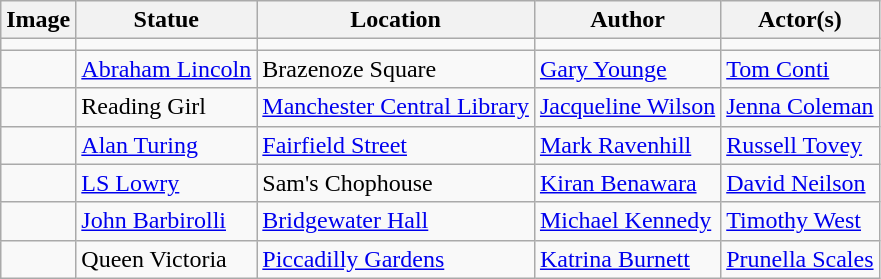<table class="wikitable sortable">
<tr>
<th>Image</th>
<th>Statue</th>
<th>Location</th>
<th>Author</th>
<th>Actor(s)</th>
</tr>
<tr>
<td></td>
<td></td>
<td></td>
<td></td>
<td></td>
</tr>
<tr>
<td></td>
<td><a href='#'>Abraham Lincoln</a></td>
<td>Brazenoze Square</td>
<td><a href='#'>Gary Younge</a></td>
<td><a href='#'>Tom Conti</a></td>
</tr>
<tr>
<td></td>
<td>Reading Girl</td>
<td><a href='#'>Manchester Central Library</a></td>
<td><a href='#'>Jacqueline Wilson</a></td>
<td><a href='#'>Jenna Coleman</a></td>
</tr>
<tr>
<td></td>
<td><a href='#'>Alan Turing</a></td>
<td><a href='#'>Fairfield Street</a></td>
<td><a href='#'>Mark Ravenhill</a></td>
<td><a href='#'>Russell Tovey</a></td>
</tr>
<tr>
<td></td>
<td><a href='#'>LS Lowry</a></td>
<td>Sam's Chophouse</td>
<td><a href='#'>Kiran Benawara</a></td>
<td><a href='#'>David Neilson</a></td>
</tr>
<tr>
<td></td>
<td><a href='#'>John Barbirolli</a></td>
<td><a href='#'>Bridgewater Hall</a></td>
<td><a href='#'>Michael Kennedy</a></td>
<td><a href='#'>Timothy West</a></td>
</tr>
<tr>
<td></td>
<td>Queen Victoria</td>
<td><a href='#'>Piccadilly Gardens</a></td>
<td><a href='#'>Katrina Burnett</a></td>
<td><a href='#'>Prunella Scales</a></td>
</tr>
</table>
